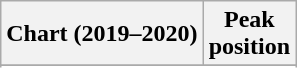<table class="wikitable sortable plainrowheaders">
<tr>
<th>Chart (2019–2020)</th>
<th>Peak<br>position</th>
</tr>
<tr>
</tr>
<tr>
</tr>
<tr>
</tr>
<tr>
</tr>
</table>
